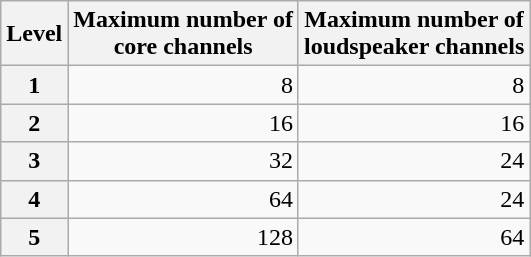<table class="wikitable" style="text-align:right; ">
<tr>
<th>Level</th>
<th>Maximum number of<br>core channels</th>
<th>Maximum number of<br>loudspeaker channels</th>
</tr>
<tr>
<th>1</th>
<td>8</td>
<td>8</td>
</tr>
<tr>
<th>2</th>
<td>16</td>
<td>16</td>
</tr>
<tr>
<th>3</th>
<td>32</td>
<td>24</td>
</tr>
<tr>
<th>4</th>
<td>64</td>
<td>24</td>
</tr>
<tr>
<th>5</th>
<td>128</td>
<td>64</td>
</tr>
</table>
